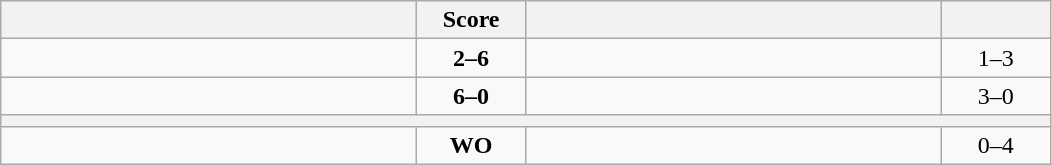<table class="wikitable" style="text-align: center; ">
<tr>
<th align="right" width="270"></th>
<th width="65">Score</th>
<th align="left" width="270"></th>
<th width="65"></th>
</tr>
<tr>
<td align="left"></td>
<td><strong>2–6</strong></td>
<td align="left"><strong></strong></td>
<td>1–3 <strong></strong></td>
</tr>
<tr>
<td align="left"><strong></strong></td>
<td><strong>6–0</strong></td>
<td align="left"></td>
<td>3–0 <strong></strong></td>
</tr>
<tr>
<th colspan="4"></th>
</tr>
<tr>
<td align="left"></td>
<td><strong>WO</strong></td>
<td align="left"><strong></strong></td>
<td>0–4 <strong></strong></td>
</tr>
</table>
